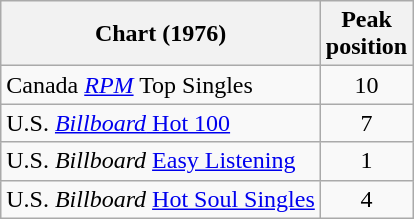<table class="wikitable">
<tr>
<th>Chart (1976)</th>
<th>Peak<br>position</th>
</tr>
<tr>
<td>Canada <a href='#'><em>RPM</em></a> Top Singles</td>
<td style="text-align:center;">10</td>
</tr>
<tr>
<td>U.S. <a href='#'><em>Billboard</em> Hot 100</a></td>
<td align="center">7</td>
</tr>
<tr>
<td>U.S. <em>Billboard</em> <a href='#'>Easy Listening</a></td>
<td align="center">1</td>
</tr>
<tr>
<td>U.S. <em>Billboard</em> <a href='#'>Hot Soul Singles</a></td>
<td align="center">4</td>
</tr>
</table>
